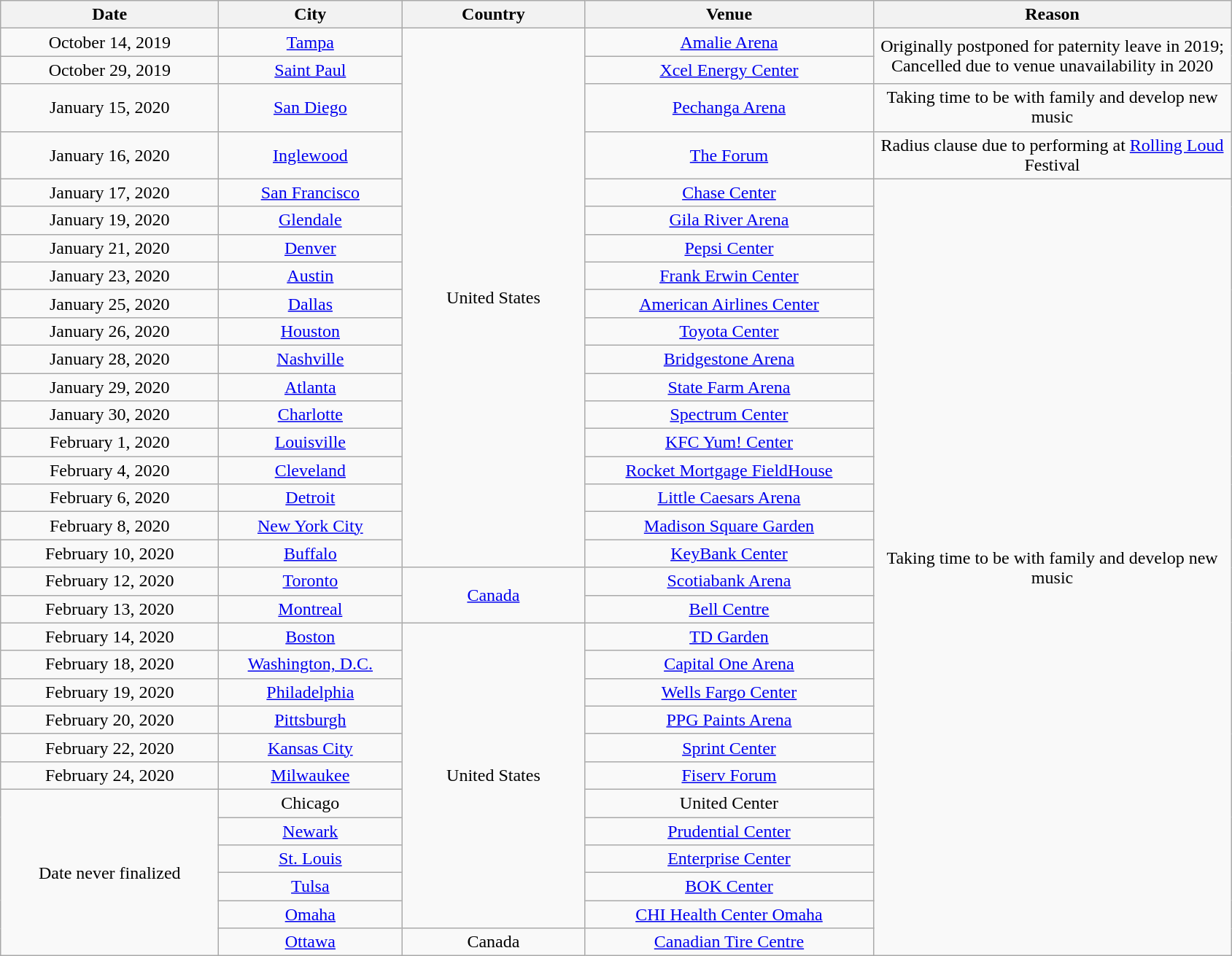<table class="wikitable" style="text-align:center;">
<tr>
<th scope="col" style="width:12em;">Date</th>
<th scope="col" style="width:10em;">City</th>
<th scope="col" style="width:10em;">Country</th>
<th scope="col" style="width:16em;">Venue</th>
<th scope="col" style="width:20em;">Reason</th>
</tr>
<tr>
<td>October 14, 2019</td>
<td><a href='#'>Tampa</a></td>
<td rowspan="18">United States</td>
<td><a href='#'>Amalie Arena</a></td>
<td rowspan="2">Originally postponed for paternity leave in 2019;<br>Cancelled due to venue unavailability in 2020</td>
</tr>
<tr>
<td>October 29, 2019</td>
<td><a href='#'>Saint Paul</a></td>
<td><a href='#'>Xcel Energy Center</a></td>
</tr>
<tr>
<td>January 15, 2020</td>
<td><a href='#'>San Diego</a></td>
<td><a href='#'>Pechanga Arena</a></td>
<td>Taking time to be with family and develop new music</td>
</tr>
<tr>
<td>January 16, 2020</td>
<td><a href='#'>Inglewood</a></td>
<td><a href='#'>The Forum</a></td>
<td>Radius clause due to performing at <a href='#'>Rolling Loud</a> Festival</td>
</tr>
<tr>
<td>January 17, 2020</td>
<td><a href='#'>San Francisco</a></td>
<td><a href='#'>Chase Center</a></td>
<td rowspan="28">Taking time to be with family and develop new music</td>
</tr>
<tr>
<td>January 19, 2020</td>
<td><a href='#'>Glendale</a></td>
<td><a href='#'>Gila River Arena</a></td>
</tr>
<tr>
<td>January 21, 2020</td>
<td><a href='#'>Denver</a></td>
<td><a href='#'>Pepsi Center</a></td>
</tr>
<tr>
<td>January 23, 2020</td>
<td><a href='#'>Austin</a></td>
<td><a href='#'>Frank Erwin Center</a></td>
</tr>
<tr>
<td>January 25, 2020</td>
<td><a href='#'>Dallas</a></td>
<td><a href='#'>American Airlines Center</a></td>
</tr>
<tr>
<td>January 26, 2020</td>
<td><a href='#'>Houston</a></td>
<td><a href='#'>Toyota Center</a></td>
</tr>
<tr>
<td>January 28, 2020</td>
<td><a href='#'>Nashville</a></td>
<td><a href='#'>Bridgestone Arena</a></td>
</tr>
<tr>
<td>January 29, 2020</td>
<td><a href='#'>Atlanta</a></td>
<td><a href='#'>State Farm Arena</a></td>
</tr>
<tr>
<td>January 30, 2020</td>
<td><a href='#'>Charlotte</a></td>
<td><a href='#'>Spectrum Center</a></td>
</tr>
<tr>
<td>February 1, 2020</td>
<td><a href='#'>Louisville</a></td>
<td><a href='#'>KFC Yum! Center</a></td>
</tr>
<tr>
<td>February 4, 2020</td>
<td><a href='#'>Cleveland</a></td>
<td><a href='#'>Rocket Mortgage FieldHouse</a></td>
</tr>
<tr>
<td>February 6, 2020</td>
<td><a href='#'>Detroit</a></td>
<td><a href='#'>Little Caesars Arena</a></td>
</tr>
<tr>
<td>February 8, 2020</td>
<td><a href='#'>New York City</a></td>
<td><a href='#'>Madison Square Garden</a></td>
</tr>
<tr>
<td>February 10, 2020</td>
<td><a href='#'>Buffalo</a></td>
<td><a href='#'>KeyBank Center</a></td>
</tr>
<tr>
<td>February 12, 2020</td>
<td><a href='#'>Toronto</a></td>
<td rowspan="2"><a href='#'>Canada</a></td>
<td><a href='#'>Scotiabank Arena</a></td>
</tr>
<tr>
<td>February 13, 2020</td>
<td><a href='#'>Montreal</a></td>
<td><a href='#'>Bell Centre</a></td>
</tr>
<tr>
<td>February 14, 2020</td>
<td><a href='#'>Boston</a></td>
<td rowspan="11">United States</td>
<td><a href='#'>TD Garden</a></td>
</tr>
<tr>
<td>February 18, 2020</td>
<td><a href='#'>Washington, D.C.</a></td>
<td><a href='#'>Capital One Arena</a></td>
</tr>
<tr>
<td>February 19, 2020</td>
<td><a href='#'>Philadelphia</a></td>
<td><a href='#'>Wells Fargo Center</a></td>
</tr>
<tr>
<td>February 20, 2020</td>
<td><a href='#'>Pittsburgh</a></td>
<td><a href='#'>PPG Paints Arena</a></td>
</tr>
<tr>
<td>February 22, 2020</td>
<td><a href='#'>Kansas City</a></td>
<td><a href='#'>Sprint Center</a></td>
</tr>
<tr>
<td>February 24, 2020</td>
<td><a href='#'>Milwaukee</a></td>
<td><a href='#'>Fiserv Forum</a></td>
</tr>
<tr>
<td rowspan="6">Date never finalized</td>
<td>Chicago</td>
<td>United Center</td>
</tr>
<tr>
<td><a href='#'>Newark</a></td>
<td><a href='#'>Prudential Center</a></td>
</tr>
<tr>
<td><a href='#'>St. Louis</a></td>
<td><a href='#'>Enterprise Center</a></td>
</tr>
<tr>
<td><a href='#'>Tulsa</a></td>
<td><a href='#'>BOK Center</a></td>
</tr>
<tr>
<td><a href='#'>Omaha</a></td>
<td><a href='#'>CHI Health Center Omaha</a></td>
</tr>
<tr>
<td><a href='#'>Ottawa</a></td>
<td>Canada</td>
<td><a href='#'>Canadian Tire Centre</a></td>
</tr>
</table>
